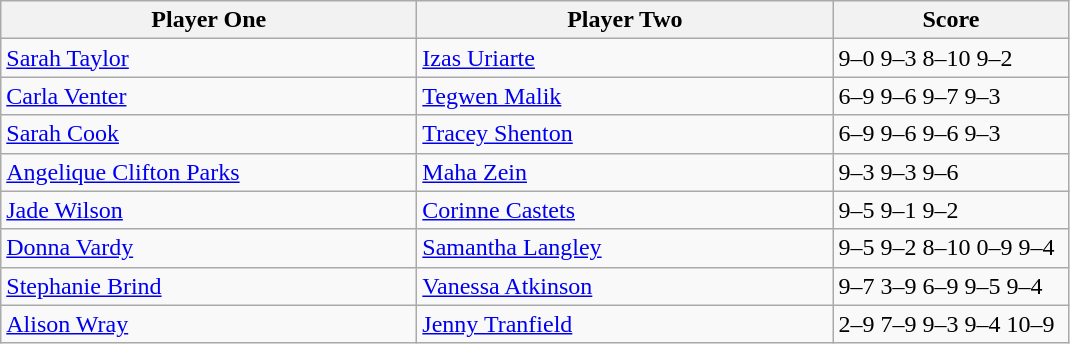<table class="wikitable">
<tr>
<th width=270>Player One</th>
<th width=270>Player Two</th>
<th width=150>Score</th>
</tr>
<tr>
<td> <a href='#'>Sarah Taylor</a></td>
<td> <a href='#'>Izas Uriarte</a></td>
<td>9–0 9–3 8–10 9–2</td>
</tr>
<tr>
<td> <a href='#'>Carla Venter</a></td>
<td> <a href='#'>Tegwen Malik</a></td>
<td>6–9 9–6 9–7 9–3</td>
</tr>
<tr>
<td> <a href='#'>Sarah Cook</a></td>
<td> <a href='#'>Tracey Shenton</a></td>
<td>6–9 9–6 9–6 9–3</td>
</tr>
<tr>
<td> <a href='#'>Angelique Clifton Parks</a></td>
<td> <a href='#'>Maha Zein</a></td>
<td>9–3 9–3 9–6</td>
</tr>
<tr>
<td> <a href='#'>Jade Wilson</a></td>
<td> <a href='#'>Corinne Castets</a></td>
<td>9–5 9–1 9–2</td>
</tr>
<tr>
<td> <a href='#'>Donna Vardy</a></td>
<td> <a href='#'>Samantha Langley</a></td>
<td>9–5 9–2 8–10 0–9 9–4</td>
</tr>
<tr>
<td> <a href='#'>Stephanie Brind</a></td>
<td> <a href='#'>Vanessa Atkinson</a></td>
<td>9–7 3–9 6–9 9–5 9–4</td>
</tr>
<tr>
<td> <a href='#'>Alison Wray</a></td>
<td> <a href='#'>Jenny Tranfield</a></td>
<td>2–9 7–9 9–3 9–4 10–9</td>
</tr>
</table>
